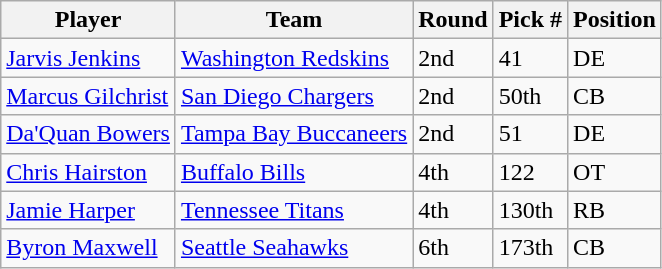<table class="wikitable">
<tr>
<th>Player</th>
<th>Team</th>
<th>Round</th>
<th>Pick #</th>
<th>Position</th>
</tr>
<tr>
<td><a href='#'>Jarvis Jenkins</a></td>
<td><a href='#'>Washington Redskins</a></td>
<td>2nd</td>
<td>41</td>
<td>DE</td>
</tr>
<tr>
<td><a href='#'>Marcus Gilchrist</a></td>
<td><a href='#'>San Diego Chargers</a></td>
<td>2nd</td>
<td>50th</td>
<td>CB</td>
</tr>
<tr>
<td><a href='#'>Da'Quan Bowers</a></td>
<td><a href='#'>Tampa Bay Buccaneers</a></td>
<td>2nd</td>
<td>51</td>
<td>DE</td>
</tr>
<tr>
<td><a href='#'>Chris Hairston</a></td>
<td><a href='#'>Buffalo Bills</a></td>
<td>4th</td>
<td>122</td>
<td>OT</td>
</tr>
<tr>
<td><a href='#'>Jamie Harper</a></td>
<td><a href='#'>Tennessee Titans</a></td>
<td>4th</td>
<td>130th</td>
<td>RB</td>
</tr>
<tr>
<td><a href='#'>Byron Maxwell</a></td>
<td><a href='#'>Seattle Seahawks</a></td>
<td>6th</td>
<td>173th</td>
<td>CB</td>
</tr>
</table>
